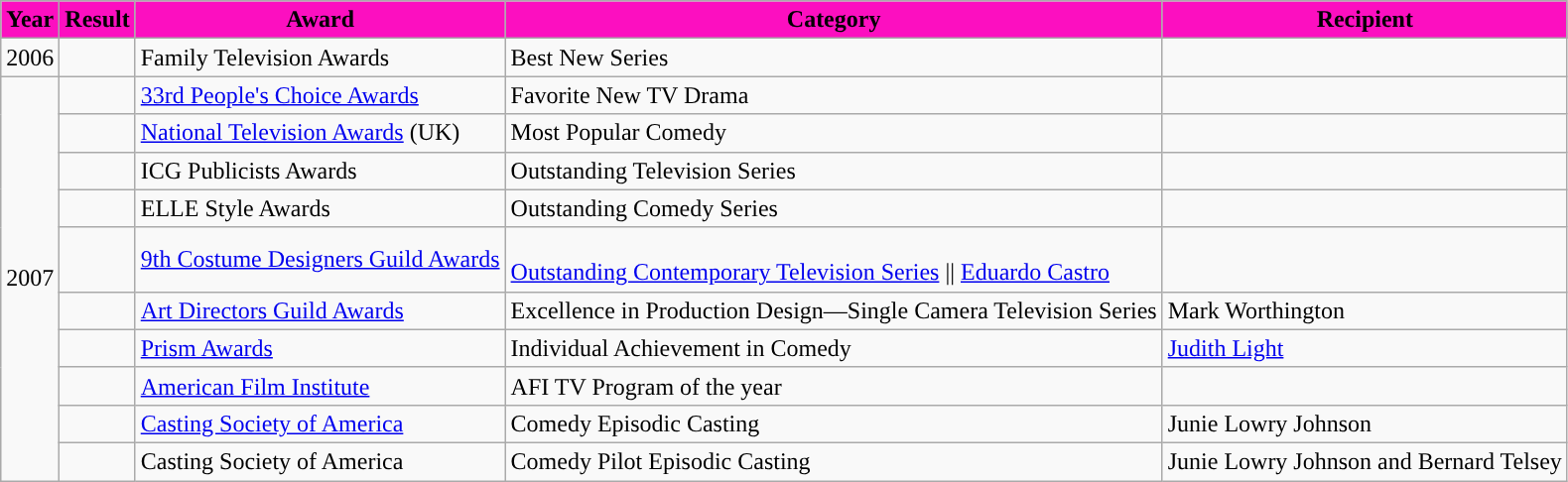<table class="wikitable">
<tr>
<th style="background-color: #FC0FC0">Year</th>
<th style="background-color: #FC0FC0">Result</th>
<th style="background-color: #FC0FC0">Award</th>
<th style="background-color: #FC0FC0">Category</th>
<th style="background-color: #FC0FC0">Recipient</th>
</tr>
<tr style="background-color: #FC0FC0 |">
<td>2006</td>
<td></td>
<td>Family Television Awards</td>
<td>Best New Series</td>
<td></td>
</tr>
<tr>
<td rowspan="10">2007</td>
<td></td>
<td><a href='#'>33rd People's Choice Awards</a></td>
<td>Favorite New TV Drama</td>
<td></td>
</tr>
<tr>
<td></td>
<td><a href='#'>National Television Awards</a> (UK)</td>
<td>Most Popular Comedy</td>
<td></td>
</tr>
<tr>
<td></td>
<td>ICG Publicists Awards</td>
<td>Outstanding Television Series</td>
<td></td>
</tr>
<tr>
<td></td>
<td>ELLE Style Awards</td>
<td>Outstanding Comedy Series</td>
<td></td>
</tr>
<tr>
<td></td>
<td><a href='#'>9th Costume Designers Guild Awards</a></td>
<td><br><a href='#'>Outstanding Contemporary Television Series</a> || <a href='#'>Eduardo Castro</a></td>
</tr>
<tr>
<td></td>
<td><a href='#'>Art Directors Guild Awards</a></td>
<td>Excellence in Production Design—Single Camera Television Series</td>
<td>Mark Worthington</td>
</tr>
<tr>
<td></td>
<td><a href='#'>Prism Awards</a></td>
<td>Individual Achievement in Comedy</td>
<td><a href='#'>Judith Light</a></td>
</tr>
<tr>
<td></td>
<td><a href='#'>American Film Institute</a></td>
<td>AFI TV Program of the year</td>
<td></td>
</tr>
<tr>
<td></td>
<td><a href='#'>Casting Society of America</a></td>
<td>Comedy Episodic Casting</td>
<td>Junie Lowry Johnson</td>
</tr>
<tr>
<td></td>
<td>Casting Society of America</td>
<td>Comedy Pilot Episodic Casting</td>
<td>Junie Lowry Johnson and Bernard Telsey</td>
</tr>
</table>
